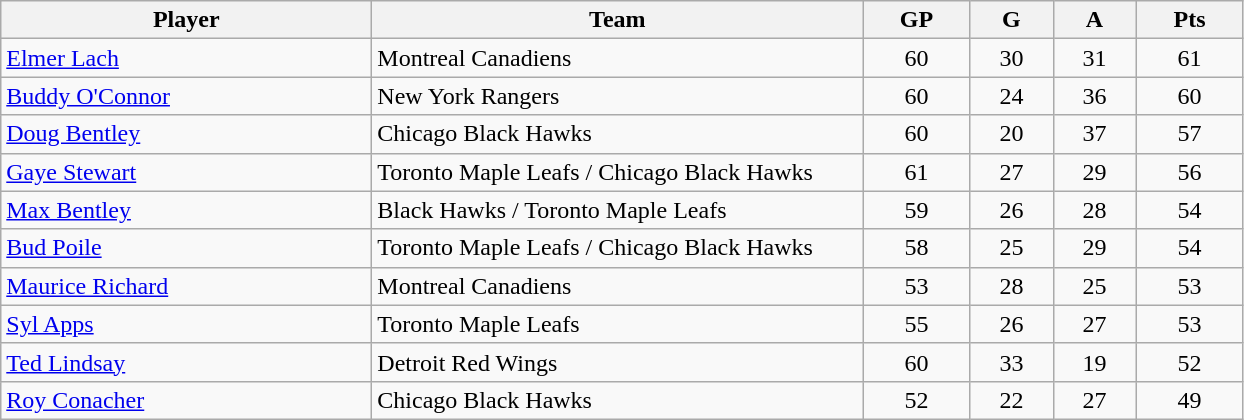<table class="wikitable">
<tr>
<th style="width:15em">Player</th>
<th style="width:20em">Team</th>
<th style="width:4em">GP</th>
<th style="width:3em">G</th>
<th style="width:3em">A</th>
<th style="width:4em">Pts</th>
</tr>
<tr align=center>
<td align=left><a href='#'>Elmer Lach</a></td>
<td align=left>Montreal Canadiens</td>
<td>60</td>
<td>30</td>
<td>31</td>
<td>61</td>
</tr>
<tr align=center>
<td align=left><a href='#'>Buddy O'Connor</a></td>
<td align=left>New York Rangers</td>
<td>60</td>
<td>24</td>
<td>36</td>
<td>60</td>
</tr>
<tr align=center>
<td align=left><a href='#'>Doug Bentley</a></td>
<td align=left>Chicago Black Hawks</td>
<td>60</td>
<td>20</td>
<td>37</td>
<td>57</td>
</tr>
<tr align=center>
<td align=left><a href='#'>Gaye Stewart</a></td>
<td align=left>Toronto Maple Leafs / Chicago Black Hawks</td>
<td>61</td>
<td>27</td>
<td>29</td>
<td>56</td>
</tr>
<tr align=center>
<td align=left><a href='#'>Max Bentley</a></td>
<td align=left>Black Hawks / Toronto Maple Leafs</td>
<td>59</td>
<td>26</td>
<td>28</td>
<td>54</td>
</tr>
<tr align=center>
<td align=left><a href='#'>Bud Poile</a></td>
<td align=left>Toronto Maple Leafs / Chicago Black Hawks</td>
<td>58</td>
<td>25</td>
<td>29</td>
<td>54</td>
</tr>
<tr align=center>
<td align=left><a href='#'>Maurice Richard</a></td>
<td align=left>Montreal Canadiens</td>
<td>53</td>
<td>28</td>
<td>25</td>
<td>53</td>
</tr>
<tr align=center>
<td align=left><a href='#'>Syl Apps</a></td>
<td align=left>Toronto Maple Leafs</td>
<td>55</td>
<td>26</td>
<td>27</td>
<td>53</td>
</tr>
<tr align=center>
<td align=left><a href='#'>Ted Lindsay</a></td>
<td align=left>Detroit Red Wings</td>
<td>60</td>
<td>33</td>
<td>19</td>
<td>52</td>
</tr>
<tr align=center>
<td align=left><a href='#'>Roy Conacher</a></td>
<td align=left>Chicago Black Hawks</td>
<td>52</td>
<td>22</td>
<td>27</td>
<td>49</td>
</tr>
</table>
